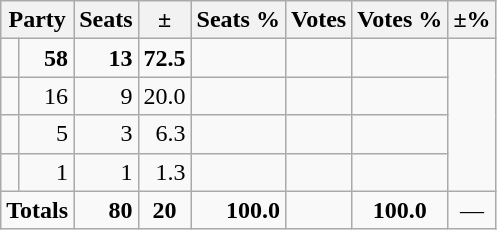<table class=wikitable>
<tr>
<th colspan=2 align=center>Party</th>
<th valign=top>Seats</th>
<th valign=top>±</th>
<th valign=top>Seats %</th>
<th valign=top>Votes</th>
<th valign=top>Votes %</th>
<th valign=top>±%</th>
</tr>
<tr>
<td></td>
<td align=right><strong>58</strong></td>
<td align=right><strong>13</strong></td>
<td align=right><strong>72.5</strong></td>
<td align=right></td>
<td align=right></td>
<td align=right></td>
</tr>
<tr>
<td></td>
<td align=right>16</td>
<td align=right>9</td>
<td align=right>20.0</td>
<td align=right></td>
<td align=right></td>
<td align=right></td>
</tr>
<tr>
<td></td>
<td align=right>5</td>
<td align=right>3</td>
<td align=right>6.3</td>
<td align=right></td>
<td align=right></td>
<td align=right></td>
</tr>
<tr>
<td></td>
<td align=right>1</td>
<td align=right>1</td>
<td align=right>1.3</td>
<td align=right></td>
<td align=right></td>
<td align=right></td>
</tr>
<tr>
<td colspan=2 align=center><strong>Totals</strong></td>
<td align=right><strong>80</strong></td>
<td align=center><strong>20</strong></td>
<td align=right><strong>100.0</strong></td>
<td align=right></td>
<td align=center><strong>100.0</strong></td>
<td align=center>—</td>
</tr>
</table>
